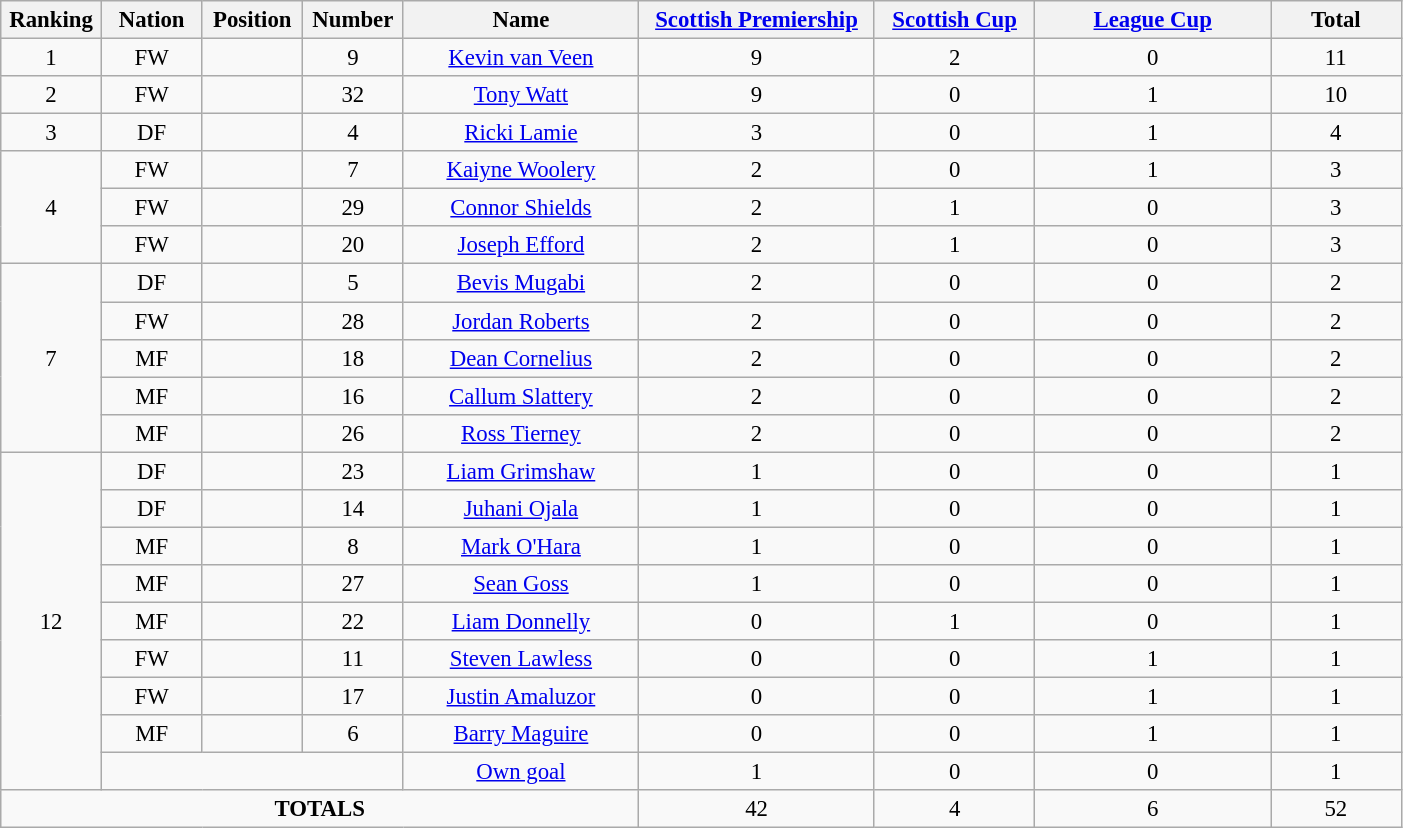<table class="wikitable" style="font-size: 95%; text-align: center;">
<tr>
<th width=60>Ranking</th>
<th width=60>Nation</th>
<th width=60>Position</th>
<th width=60>Number</th>
<th width=150>Name</th>
<th width=150><a href='#'>Scottish Premiership</a></th>
<th width=100><a href='#'>Scottish Cup</a></th>
<th width=150><a href='#'>League Cup</a></th>
<th width=80>Total</th>
</tr>
<tr>
<td>1</td>
<td>FW</td>
<td></td>
<td>9</td>
<td><a href='#'>Kevin van Veen</a></td>
<td>9</td>
<td>2</td>
<td>0</td>
<td>11</td>
</tr>
<tr>
<td>2</td>
<td>FW</td>
<td></td>
<td>32</td>
<td><a href='#'>Tony Watt</a></td>
<td>9</td>
<td>0</td>
<td>1</td>
<td>10</td>
</tr>
<tr>
<td>3</td>
<td>DF</td>
<td></td>
<td>4</td>
<td><a href='#'>Ricki Lamie</a></td>
<td>3</td>
<td>0</td>
<td>1</td>
<td>4</td>
</tr>
<tr>
<td rowspan="3">4</td>
<td>FW</td>
<td></td>
<td>7</td>
<td><a href='#'>Kaiyne Woolery</a></td>
<td>2</td>
<td>0</td>
<td>1</td>
<td>3</td>
</tr>
<tr>
<td>FW</td>
<td></td>
<td>29</td>
<td><a href='#'>Connor Shields</a></td>
<td>2</td>
<td>1</td>
<td>0</td>
<td>3</td>
</tr>
<tr>
<td>FW</td>
<td></td>
<td>20</td>
<td><a href='#'>Joseph Efford</a></td>
<td>2</td>
<td>1</td>
<td>0</td>
<td>3</td>
</tr>
<tr>
<td rowspan="5">7</td>
<td>DF</td>
<td></td>
<td>5</td>
<td><a href='#'>Bevis Mugabi</a></td>
<td>2</td>
<td>0</td>
<td>0</td>
<td>2</td>
</tr>
<tr>
<td>FW</td>
<td></td>
<td>28</td>
<td><a href='#'>Jordan Roberts</a></td>
<td>2</td>
<td>0</td>
<td>0</td>
<td>2</td>
</tr>
<tr>
<td>MF</td>
<td></td>
<td>18</td>
<td><a href='#'>Dean Cornelius</a></td>
<td>2</td>
<td>0</td>
<td>0</td>
<td>2</td>
</tr>
<tr>
<td>MF</td>
<td></td>
<td>16</td>
<td><a href='#'>Callum Slattery</a></td>
<td>2</td>
<td>0</td>
<td>0</td>
<td>2</td>
</tr>
<tr>
<td>MF</td>
<td></td>
<td>26</td>
<td><a href='#'>Ross Tierney</a></td>
<td>2</td>
<td>0</td>
<td>0</td>
<td>2</td>
</tr>
<tr>
<td rowspan="9">12</td>
<td>DF</td>
<td></td>
<td>23</td>
<td><a href='#'>Liam Grimshaw</a></td>
<td>1</td>
<td>0</td>
<td>0</td>
<td>1</td>
</tr>
<tr>
<td>DF</td>
<td></td>
<td>14</td>
<td><a href='#'>Juhani Ojala</a></td>
<td>1</td>
<td>0</td>
<td>0</td>
<td>1</td>
</tr>
<tr>
<td>MF</td>
<td></td>
<td>8</td>
<td><a href='#'>Mark O'Hara</a></td>
<td>1</td>
<td>0</td>
<td>0</td>
<td>1</td>
</tr>
<tr>
<td>MF</td>
<td></td>
<td>27</td>
<td><a href='#'>Sean Goss</a></td>
<td>1</td>
<td>0</td>
<td>0</td>
<td>1</td>
</tr>
<tr>
<td>MF</td>
<td></td>
<td>22</td>
<td><a href='#'>Liam Donnelly</a></td>
<td>0</td>
<td>1</td>
<td>0</td>
<td>1</td>
</tr>
<tr>
<td>FW</td>
<td></td>
<td>11</td>
<td><a href='#'>Steven Lawless</a></td>
<td>0</td>
<td>0</td>
<td>1</td>
<td>1</td>
</tr>
<tr>
<td>FW</td>
<td></td>
<td>17</td>
<td><a href='#'>Justin Amaluzor</a></td>
<td>0</td>
<td>0</td>
<td>1</td>
<td>1</td>
</tr>
<tr>
<td>MF</td>
<td></td>
<td>6</td>
<td><a href='#'>Barry Maguire</a></td>
<td>0</td>
<td>0</td>
<td>1</td>
<td>1</td>
</tr>
<tr>
<td colspan="3"></td>
<td><a href='#'>Own goal</a></td>
<td>1</td>
<td>0</td>
<td>0</td>
<td>1</td>
</tr>
<tr>
<td colspan="5"><strong>TOTALS</strong></td>
<td>42</td>
<td>4</td>
<td>6</td>
<td>52</td>
</tr>
</table>
